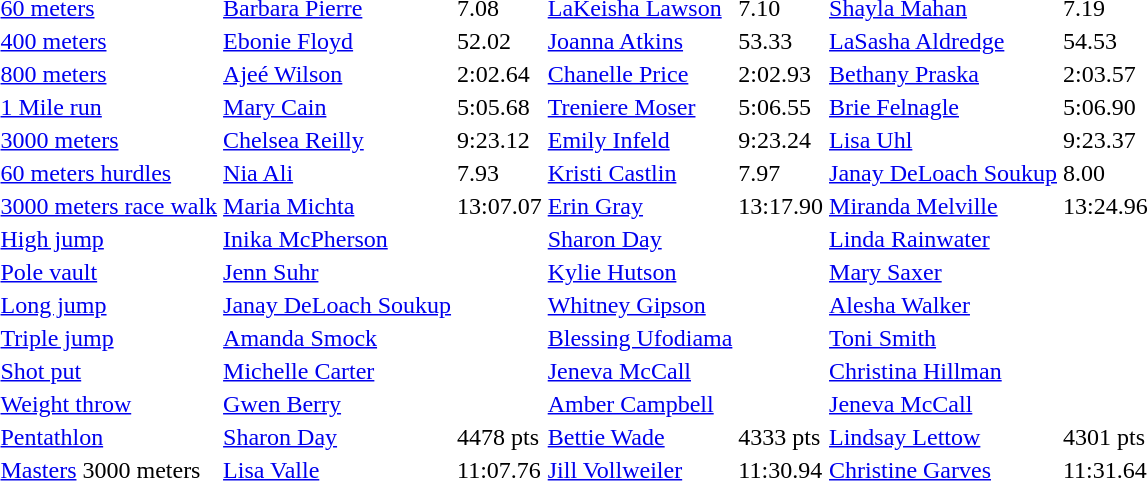<table>
<tr>
<td><a href='#'>60 meters</a></td>
<td><a href='#'>Barbara Pierre</a></td>
<td>7.08</td>
<td><a href='#'>LaKeisha Lawson</a></td>
<td>7.10</td>
<td><a href='#'>Shayla Mahan</a></td>
<td>7.19</td>
</tr>
<tr>
<td><a href='#'>400 meters</a></td>
<td><a href='#'>Ebonie Floyd</a></td>
<td>52.02</td>
<td><a href='#'>Joanna Atkins</a></td>
<td>53.33</td>
<td><a href='#'>LaSasha Aldredge</a></td>
<td>54.53</td>
</tr>
<tr>
<td><a href='#'>800 meters</a></td>
<td><a href='#'>Ajeé Wilson</a></td>
<td>2:02.64</td>
<td><a href='#'>Chanelle Price</a></td>
<td>2:02.93</td>
<td><a href='#'>Bethany Praska</a></td>
<td>2:03.57</td>
</tr>
<tr>
<td><a href='#'>1 Mile run</a></td>
<td><a href='#'>Mary Cain</a></td>
<td>5:05.68</td>
<td><a href='#'>Treniere Moser</a></td>
<td>5:06.55</td>
<td><a href='#'>Brie Felnagle</a></td>
<td>5:06.90</td>
</tr>
<tr>
<td><a href='#'>3000 meters</a></td>
<td><a href='#'>Chelsea Reilly</a></td>
<td>9:23.12</td>
<td><a href='#'>Emily Infeld</a></td>
<td>9:23.24</td>
<td><a href='#'>Lisa Uhl</a></td>
<td>9:23.37</td>
</tr>
<tr>
<td><a href='#'>60 meters hurdles</a></td>
<td><a href='#'>Nia Ali</a></td>
<td>7.93</td>
<td><a href='#'>Kristi Castlin</a></td>
<td>7.97</td>
<td><a href='#'>Janay DeLoach Soukup</a></td>
<td>8.00</td>
</tr>
<tr>
<td><a href='#'>3000 meters race walk</a></td>
<td><a href='#'>Maria Michta</a></td>
<td>13:07.07</td>
<td><a href='#'>Erin Gray</a></td>
<td>13:17.90</td>
<td><a href='#'>Miranda Melville</a></td>
<td>13:24.96</td>
</tr>
<tr>
<td><a href='#'>High jump</a></td>
<td><a href='#'>Inika McPherson</a></td>
<td></td>
<td><a href='#'>Sharon Day</a></td>
<td></td>
<td><a href='#'>Linda Rainwater</a></td>
<td></td>
</tr>
<tr>
<td><a href='#'>Pole vault</a></td>
<td><a href='#'>Jenn Suhr</a></td>
<td> </td>
<td><a href='#'>Kylie Hutson</a></td>
<td></td>
<td><a href='#'>Mary Saxer</a></td>
<td></td>
</tr>
<tr>
<td><a href='#'>Long jump</a></td>
<td><a href='#'>Janay DeLoach Soukup</a></td>
<td></td>
<td><a href='#'>Whitney Gipson</a></td>
<td></td>
<td><a href='#'>Alesha Walker</a></td>
<td></td>
</tr>
<tr>
<td><a href='#'>Triple jump</a></td>
<td><a href='#'>Amanda Smock</a></td>
<td></td>
<td><a href='#'>Blessing Ufodiama</a></td>
<td></td>
<td><a href='#'>Toni Smith</a></td>
<td></td>
</tr>
<tr>
<td><a href='#'>Shot put</a></td>
<td><a href='#'>Michelle Carter</a></td>
<td></td>
<td><a href='#'>Jeneva McCall</a></td>
<td></td>
<td><a href='#'>Christina Hillman</a></td>
<td></td>
</tr>
<tr>
<td><a href='#'>Weight throw</a></td>
<td><a href='#'>Gwen Berry</a></td>
<td></td>
<td><a href='#'>Amber Campbell</a></td>
<td></td>
<td><a href='#'>Jeneva McCall</a></td>
<td></td>
</tr>
<tr>
<td><a href='#'>Pentathlon</a></td>
<td><a href='#'>Sharon Day</a></td>
<td>4478 pts</td>
<td><a href='#'>Bettie Wade</a></td>
<td>4333 pts</td>
<td><a href='#'>Lindsay Lettow</a></td>
<td>4301 pts</td>
</tr>
<tr>
<td><a href='#'>Masters</a> 3000 meters</td>
<td><a href='#'>Lisa Valle</a></td>
<td>11:07.76</td>
<td><a href='#'>Jill Vollweiler</a></td>
<td>11:30.94</td>
<td><a href='#'>Christine Garves</a></td>
<td>11:31.64</td>
</tr>
</table>
